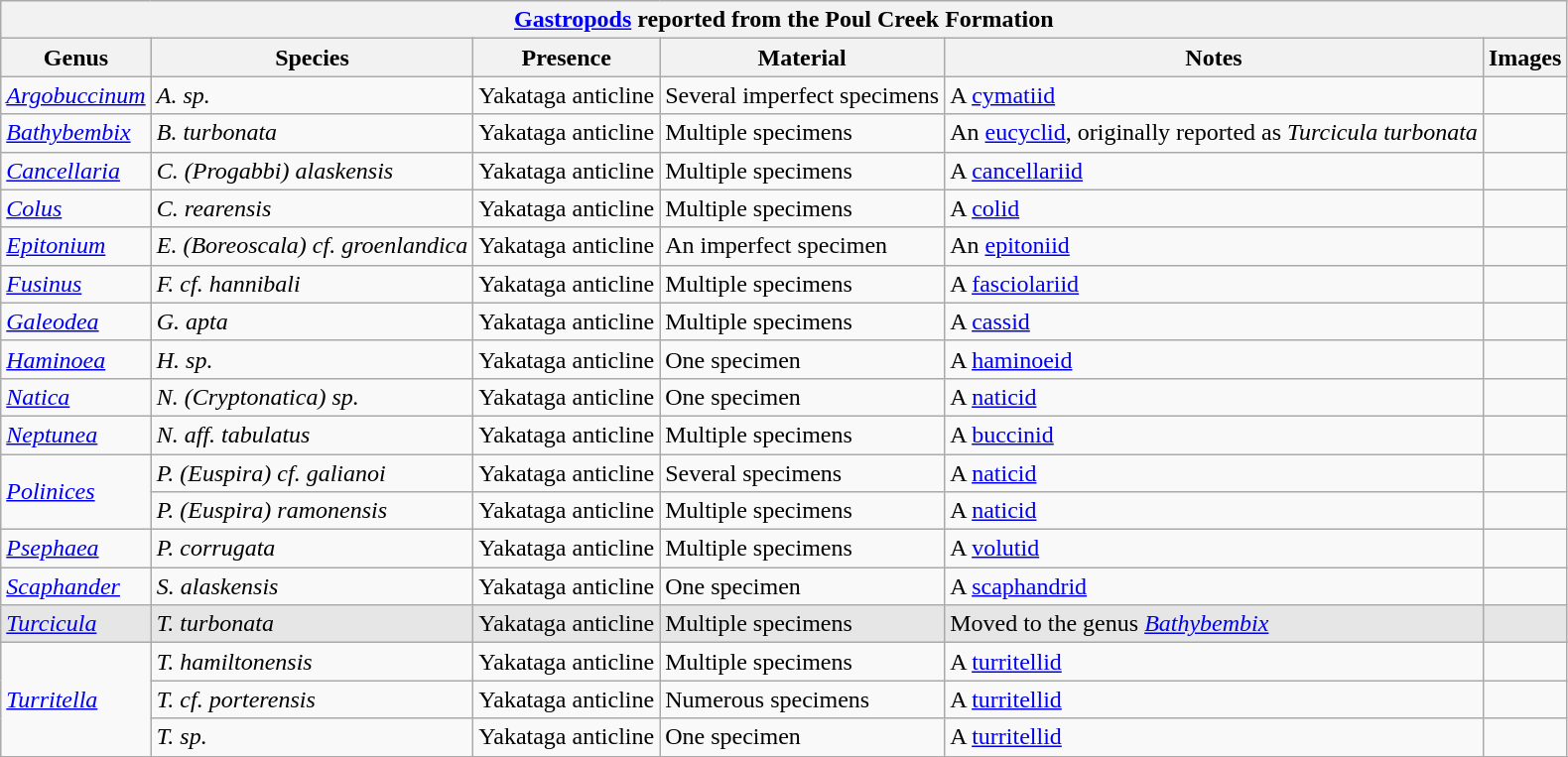<table class="wikitable" align="center">
<tr>
<th colspan="6" align="center"><strong><a href='#'>Gastropods</a> reported from the Poul Creek Formation</strong></th>
</tr>
<tr>
<th>Genus</th>
<th>Species</th>
<th>Presence</th>
<th><strong>Material</strong></th>
<th>Notes</th>
<th>Images</th>
</tr>
<tr>
<td><em><a href='#'>Argobuccinum</a></em></td>
<td><em>A. sp.</em></td>
<td>Yakataga anticline</td>
<td>Several imperfect specimens</td>
<td>A <a href='#'>cymatiid</a></td>
<td></td>
</tr>
<tr>
<td><em><a href='#'>Bathybembix</a></em></td>
<td><em>B. turbonata</em></td>
<td>Yakataga anticline</td>
<td>Multiple specimens</td>
<td>An <a href='#'>eucyclid</a>, originally reported as <em>Turcicula turbonata</em></td>
<td></td>
</tr>
<tr>
<td><em><a href='#'>Cancellaria</a></em></td>
<td><em>C. (Progabbi) alaskensis</em></td>
<td>Yakataga anticline</td>
<td>Multiple specimens</td>
<td>A <a href='#'>cancellariid</a></td>
<td></td>
</tr>
<tr>
<td><em><a href='#'>Colus</a></em></td>
<td><em>C. rearensis</em></td>
<td>Yakataga anticline</td>
<td>Multiple specimens</td>
<td>A <a href='#'>colid</a></td>
<td></td>
</tr>
<tr>
<td><em><a href='#'>Epitonium</a></em></td>
<td><em>E. (Boreoscala) cf. groenlandica</em></td>
<td>Yakataga anticline</td>
<td>An imperfect specimen</td>
<td>An <a href='#'>epitoniid</a></td>
<td></td>
</tr>
<tr>
<td><em><a href='#'>Fusinus</a></em></td>
<td><em>F. cf. hannibali</em></td>
<td>Yakataga anticline</td>
<td>Multiple specimens</td>
<td>A <a href='#'>fasciolariid</a></td>
<td></td>
</tr>
<tr>
<td><em><a href='#'>Galeodea</a></em></td>
<td><em>G. apta</em></td>
<td>Yakataga anticline</td>
<td>Multiple specimens</td>
<td>A <a href='#'>cassid</a></td>
<td></td>
</tr>
<tr>
<td><em><a href='#'>Haminoea</a></em></td>
<td><em>H. sp.</em></td>
<td>Yakataga anticline</td>
<td>One specimen</td>
<td>A <a href='#'>haminoeid</a></td>
<td></td>
</tr>
<tr>
<td><em><a href='#'>Natica</a></em></td>
<td><em>N. (Cryptonatica) sp.</em></td>
<td>Yakataga anticline</td>
<td>One specimen</td>
<td>A <a href='#'>naticid</a></td>
<td></td>
</tr>
<tr>
<td><em><a href='#'>Neptunea</a></em></td>
<td><em>N. aff. tabulatus</em></td>
<td>Yakataga anticline</td>
<td>Multiple specimens</td>
<td>A <a href='#'>buccinid</a></td>
<td></td>
</tr>
<tr>
<td rowspan="2"><em><a href='#'>Polinices</a></em></td>
<td><em>P. (Euspira) cf. galianoi</em></td>
<td>Yakataga anticline</td>
<td>Several specimens</td>
<td>A <a href='#'>naticid</a></td>
<td></td>
</tr>
<tr>
<td><em>P. (Euspira) ramonensis</em></td>
<td>Yakataga anticline</td>
<td>Multiple specimens</td>
<td>A <a href='#'>naticid</a></td>
<td></td>
</tr>
<tr>
<td><em><a href='#'>Psephaea</a></em></td>
<td><em>P. corrugata</em></td>
<td>Yakataga anticline</td>
<td>Multiple specimens</td>
<td>A <a href='#'>volutid</a></td>
<td></td>
</tr>
<tr>
<td><em><a href='#'>Scaphander</a></em></td>
<td><em>S. alaskensis</em></td>
<td>Yakataga anticline</td>
<td>One specimen</td>
<td>A <a href='#'>scaphandrid</a></td>
<td></td>
</tr>
<tr>
<td style="background:#E6E6E6;"><em><a href='#'>Turcicula</a></em></td>
<td style="background:#E6E6E6;"><em>T. turbonata</em></td>
<td style="background:#E6E6E6;">Yakataga anticline</td>
<td style="background:#E6E6E6;">Multiple specimens</td>
<td style="background:#E6E6E6;">Moved to the genus <em><a href='#'>Bathybembix</a></em></td>
<td style="background:#E6E6E6;"></td>
</tr>
<tr>
<td rowspan="3"><em><a href='#'>Turritella</a></em></td>
<td><em>T. hamiltonensis</em></td>
<td>Yakataga anticline</td>
<td>Multiple specimens</td>
<td>A <a href='#'>turritellid</a></td>
<td></td>
</tr>
<tr>
<td><em>T. cf. porterensis</em></td>
<td>Yakataga anticline</td>
<td>Numerous specimens</td>
<td>A <a href='#'>turritellid</a></td>
<td></td>
</tr>
<tr>
<td><em>T. sp.</em></td>
<td>Yakataga anticline</td>
<td>One specimen</td>
<td>A <a href='#'>turritellid</a></td>
<td></td>
</tr>
<tr>
</tr>
</table>
